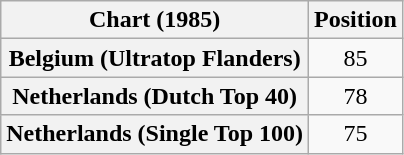<table class="wikitable sortable plainrowheaders" style="text-align:center">
<tr>
<th scope="col">Chart (1985)</th>
<th scope="col">Position</th>
</tr>
<tr>
<th scope="row">Belgium (Ultratop Flanders)</th>
<td>85</td>
</tr>
<tr>
<th scope="row">Netherlands (Dutch Top 40)</th>
<td>78</td>
</tr>
<tr>
<th scope="row">Netherlands (Single Top 100)</th>
<td>75</td>
</tr>
</table>
